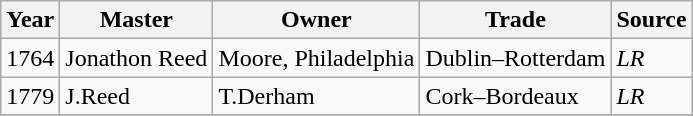<table class=" wikitable">
<tr>
<th>Year</th>
<th>Master</th>
<th>Owner</th>
<th>Trade</th>
<th>Source</th>
</tr>
<tr>
<td>1764</td>
<td>Jonathon Reed</td>
<td>Moore, Philadelphia</td>
<td>Dublin–Rotterdam</td>
<td><em>LR</em></td>
</tr>
<tr>
<td>1779</td>
<td>J.Reed</td>
<td>T.Derham</td>
<td>Cork–Bordeaux</td>
<td><em>LR</em></td>
</tr>
<tr>
</tr>
</table>
